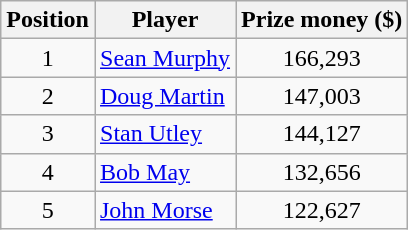<table class="wikitable">
<tr>
<th>Position</th>
<th>Player</th>
<th>Prize money ($)</th>
</tr>
<tr>
<td align=center>1</td>
<td> <a href='#'>Sean Murphy</a></td>
<td align=center>166,293</td>
</tr>
<tr>
<td align=center>2</td>
<td> <a href='#'>Doug Martin</a></td>
<td align=center>147,003</td>
</tr>
<tr>
<td align=center>3</td>
<td> <a href='#'>Stan Utley</a></td>
<td align=center>144,127</td>
</tr>
<tr>
<td align=center>4</td>
<td> <a href='#'>Bob May</a></td>
<td align=center>132,656</td>
</tr>
<tr>
<td align=center>5</td>
<td> <a href='#'>John Morse</a></td>
<td align=center>122,627</td>
</tr>
</table>
